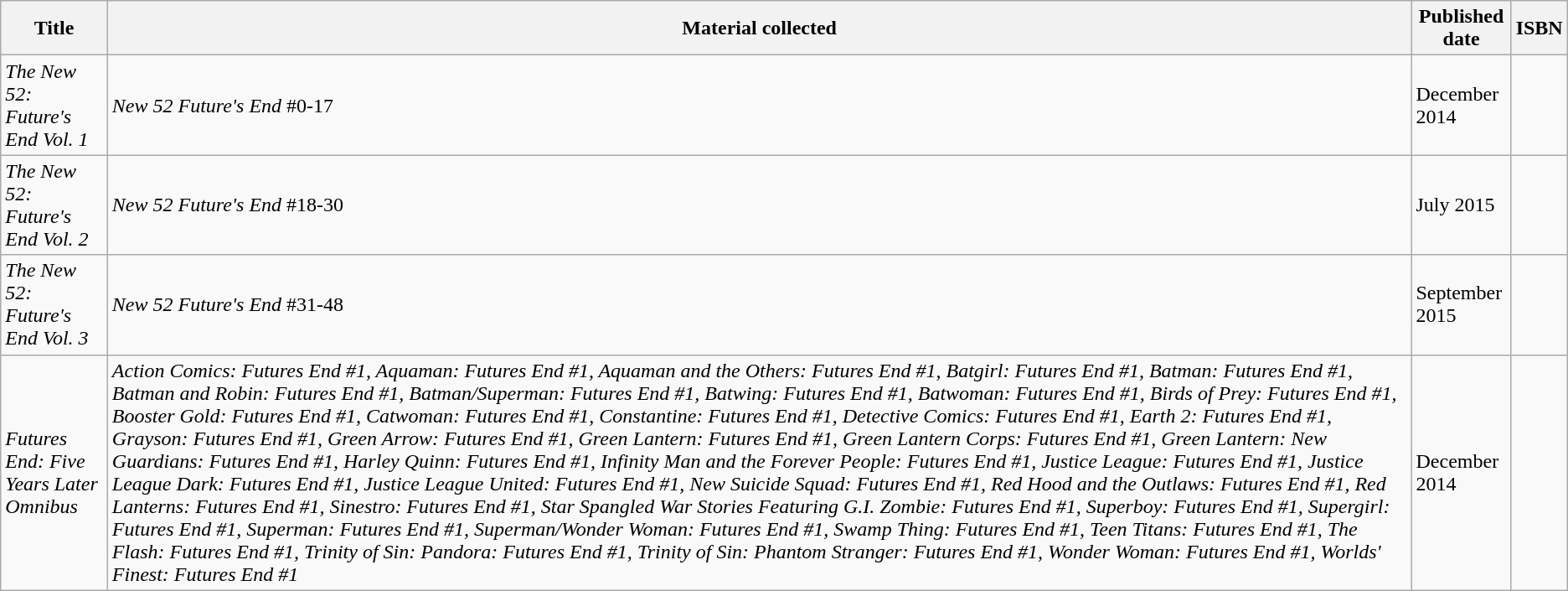<table class="wikitable">
<tr>
<th>Title</th>
<th>Material collected</th>
<th>Published date</th>
<th>ISBN</th>
</tr>
<tr>
<td><em>The New 52: Future's End Vol. 1</em></td>
<td><em>New 52 Future's End</em> #0-17</td>
<td>December 2014</td>
<td></td>
</tr>
<tr>
<td><em>The New 52: Future's End Vol. 2</em></td>
<td><em>New 52 Future's End</em> #18-30</td>
<td>July 2015</td>
<td></td>
</tr>
<tr>
<td><em>The New 52: Future's End Vol. 3</em></td>
<td><em>New 52 Future's End</em> #31-48</td>
<td>September 2015</td>
<td></td>
</tr>
<tr>
<td><em>Futures End: Five Years Later Omnibus</em></td>
<td><em>Action Comics: Futures End #1, Aquaman: Futures End #1, Aquaman and the Others: Futures End #1, Batgirl: Futures End #1, Batman: Futures End #1, Batman and Robin: Futures End #1, Batman/Superman: Futures End #1, Batwing: Futures End #1, Batwoman: Futures End #1, Birds of Prey: Futures End #1, Booster Gold: Futures End #1, Catwoman: Futures End #1, Constantine: Futures End #1, Detective Comics: Futures End #1, Earth 2: Futures End #1, Grayson: Futures End #1, Green Arrow: Futures End #1, Green Lantern: Futures End #1, Green Lantern Corps: Futures End #1, Green Lantern: New Guardians: Futures End #1, Harley Quinn: Futures End #1, Infinity Man and the Forever People: Futures End #1, Justice League: Futures End #1, Justice League Dark: Futures End #1, Justice League United: Futures End #1, New Suicide Squad: Futures End #1, Red Hood and the Outlaws: Futures End #1, Red Lanterns: Futures End #1, Sinestro: Futures End #1, Star Spangled War Stories Featuring G.I. Zombie: Futures End #1, Superboy: Futures End #1, Supergirl: Futures End #1, Superman: Futures End #1, Superman/Wonder Woman: Futures End #1, Swamp Thing: Futures End #1, Teen Titans: Futures End #1, The Flash: Futures End #1, Trinity of Sin: Pandora: Futures End #1, Trinity of Sin: Phantom Stranger: Futures End #1, Wonder Woman: Futures End #1, Worlds' Finest: Futures End #1</em></td>
<td>December 2014</td>
<td></td>
</tr>
</table>
